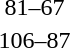<table style="text-align:center">
<tr>
<th width=200></th>
<th width=100></th>
<th width=200></th>
</tr>
<tr>
<td align=right><strong></strong></td>
<td align=center>81–67</td>
<td align=left></td>
</tr>
<tr>
<td align=right><strong></strong></td>
<td align=center>106–87</td>
<td align=left></td>
</tr>
</table>
